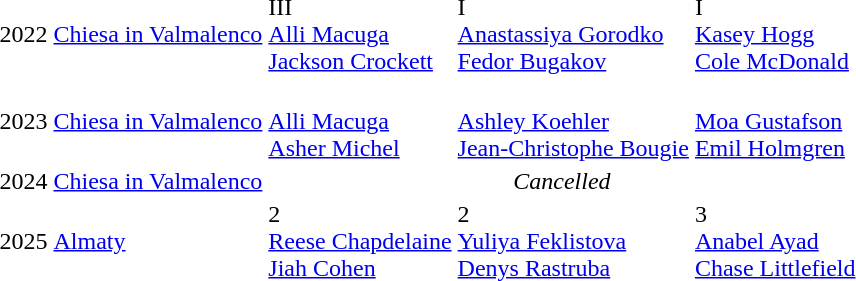<table>
<tr>
<td>2022</td>
<td><a href='#'>Chiesa in Valmalenco</a></td>
<td> III<br><a href='#'>Alli Macuga</a><br><a href='#'>Jackson Crockett</a></td>
<td> I<br><a href='#'>Anastassiya Gorodko</a><br><a href='#'>Fedor Bugakov</a></td>
<td> I<br><a href='#'>Kasey Hogg</a><br><a href='#'>Cole McDonald</a></td>
</tr>
<tr>
<td>2023</td>
<td><a href='#'>Chiesa in Valmalenco</a></td>
<td><br><a href='#'>Alli Macuga</a><br><a href='#'>Asher Michel</a></td>
<td><br><a href='#'>Ashley Koehler</a><br><a href='#'>Jean-Christophe Bougie</a></td>
<td><br><a href='#'>Moa Gustafson</a><br><a href='#'>Emil Holmgren</a></td>
</tr>
<tr>
<td>2024</td>
<td><a href='#'>Chiesa in Valmalenco</a></td>
<td colspan=3 align=center><em>Cancelled</em></td>
</tr>
<tr>
<td>2025</td>
<td><a href='#'>Almaty</a></td>
<td> 2<br><a href='#'>Reese Chapdelaine</a><br><a href='#'>Jiah Cohen</a></td>
<td> 2<br><a href='#'>Yuliya Feklistova</a><br><a href='#'>Denys Rastruba</a></td>
<td> 3<br><a href='#'>Anabel Ayad</a><br><a href='#'>Chase Littlefield</a></td>
</tr>
</table>
